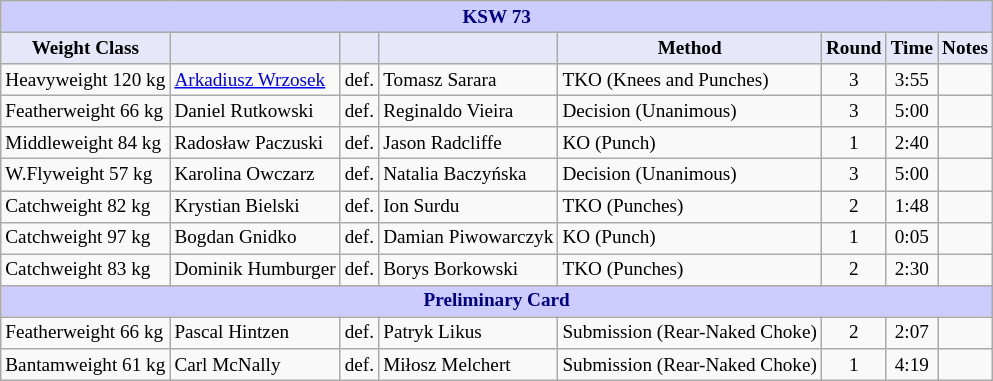<table class="wikitable" style="font-size: 80%;">
<tr>
<th colspan="8" style="background-color: #ccf; color: #000080; text-align: center;"><strong>KSW 73</strong></th>
</tr>
<tr>
<th colspan="1" style="background-color: #E6E8FA; color: #000000; text-align: center;">Weight Class</th>
<th colspan="1" style="background-color: #E6E8FA; color: #000000; text-align: center;"></th>
<th colspan="1" style="background-color: #E6E8FA; color: #000000; text-align: center;"></th>
<th colspan="1" style="background-color: #E6E8FA; color: #000000; text-align: center;"></th>
<th colspan="1" style="background-color: #E6E8FA; color: #000000; text-align: center;">Method</th>
<th colspan="1" style="background-color: #E6E8FA; color: #000000; text-align: center;">Round</th>
<th colspan="1" style="background-color: #E6E8FA; color: #000000; text-align: center;">Time</th>
<th colspan="1" style="background-color: #E6E8FA; color: #000000; text-align: center;">Notes</th>
</tr>
<tr>
<td>Heavyweight 120 kg</td>
<td> <a href='#'>Arkadiusz Wrzosek</a></td>
<td align=center>def.</td>
<td> Tomasz Sarara</td>
<td>TKO (Knees and Punches)</td>
<td align=center>3</td>
<td align=center>3:55</td>
<td></td>
</tr>
<tr>
<td>Featherweight 66 kg</td>
<td> Daniel Rutkowski</td>
<td align=center>def.</td>
<td> Reginaldo Vieira</td>
<td>Decision (Unanimous)</td>
<td align=center>3</td>
<td align=center>5:00</td>
<td></td>
</tr>
<tr>
<td>Middleweight 84 kg</td>
<td> Radosław Paczuski</td>
<td align=center>def.</td>
<td> Jason Radcliffe</td>
<td>KO (Punch)</td>
<td align=center>1</td>
<td align=center>2:40</td>
<td></td>
</tr>
<tr>
<td>W.Flyweight 57 kg</td>
<td> Karolina Owczarz</td>
<td align=center>def.</td>
<td> Natalia Baczyńska</td>
<td>Decision (Unanimous)</td>
<td align=center>3</td>
<td align=center>5:00</td>
<td></td>
</tr>
<tr>
<td>Catchweight 82 kg</td>
<td> Krystian Bielski</td>
<td align=center>def.</td>
<td> Ion Surdu</td>
<td>TKO (Punches)</td>
<td align=center>2</td>
<td align=center>1:48</td>
<td></td>
</tr>
<tr>
<td>Catchweight 97 kg</td>
<td> Bogdan Gnidko</td>
<td align=center>def.</td>
<td> Damian Piwowarczyk</td>
<td>KO (Punch)</td>
<td align=center>1</td>
<td align=center>0:05</td>
<td></td>
</tr>
<tr>
<td>Catchweight 83 kg</td>
<td> Dominik Humburger</td>
<td align=center>def.</td>
<td> Borys Borkowski</td>
<td>TKO (Punches)</td>
<td align=center>2</td>
<td align=center>2:30</td>
<td></td>
</tr>
<tr>
<th colspan="8" style="background-color: #ccf; color: #000080; text-align: center;"><strong>Preliminary Card</strong></th>
</tr>
<tr>
<td>Featherweight 66 kg</td>
<td> Pascal Hintzen</td>
<td align=center>def.</td>
<td> Patryk Likus</td>
<td>Submission (Rear-Naked Choke)</td>
<td align=center>2</td>
<td align=center>2:07</td>
<td></td>
</tr>
<tr>
<td>Bantamweight 61 kg</td>
<td> Carl McNally</td>
<td align=center>def.</td>
<td> Miłosz Melchert</td>
<td>Submission (Rear-Naked Choke)</td>
<td align=center>1</td>
<td align=center>4:19</td>
<td></td>
</tr>
</table>
